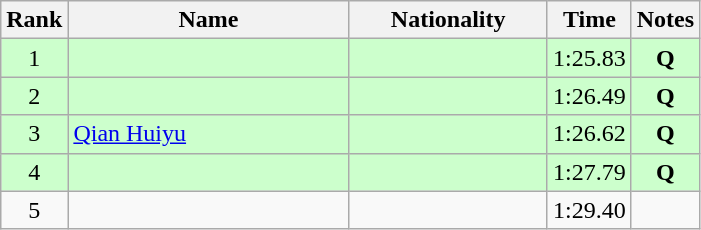<table class="wikitable sortable" style="text-align:center">
<tr>
<th>Rank</th>
<th style="width:180px">Name</th>
<th style="width:125px">Nationality</th>
<th>Time</th>
<th>Notes</th>
</tr>
<tr style="background:#cfc;">
<td>1</td>
<td style="text-align:left;"></td>
<td style="text-align:left;"></td>
<td>1:25.83</td>
<td><strong>Q</strong></td>
</tr>
<tr style="background:#cfc;">
<td>2</td>
<td style="text-align:left;"></td>
<td style="text-align:left;"></td>
<td>1:26.49</td>
<td><strong>Q</strong></td>
</tr>
<tr style="background:#cfc;">
<td>3</td>
<td style="text-align:left;"><a href='#'>Qian Huiyu</a></td>
<td style="text-align:left;"></td>
<td>1:26.62</td>
<td><strong>Q</strong></td>
</tr>
<tr style="background:#cfc;">
<td>4</td>
<td style="text-align:left;"></td>
<td style="text-align:left;"></td>
<td>1:27.79</td>
<td><strong>Q</strong></td>
</tr>
<tr>
<td>5</td>
<td style="text-align:left;"></td>
<td style="text-align:left;"></td>
<td>1:29.40</td>
<td></td>
</tr>
</table>
